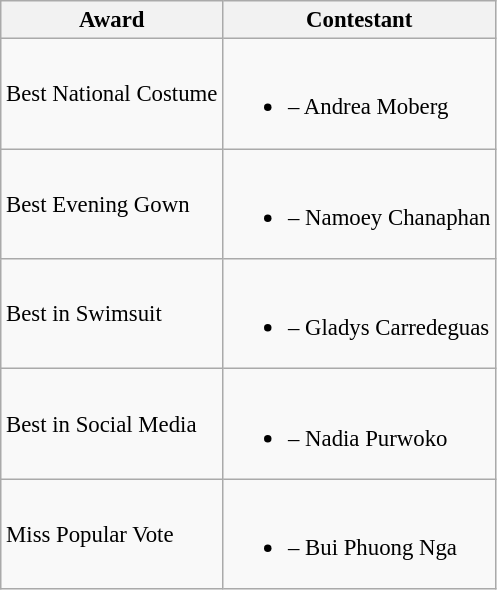<table class="wikitable sortable" style="font-size: 95%;">
<tr>
<th>Award</th>
<th>Contestant</th>
</tr>
<tr>
<td>Best National Costume</td>
<td><br><ul><li> – Andrea Moberg</li></ul></td>
</tr>
<tr>
<td>Best Evening Gown</td>
<td><br><ul><li> – Namoey Chanaphan</li></ul></td>
</tr>
<tr>
<td>Best in Swimsuit</td>
<td><br><ul><li> – Gladys Carredeguas</li></ul></td>
</tr>
<tr>
<td>Best in Social Media</td>
<td><br><ul><li> – Nadia Purwoko</li></ul></td>
</tr>
<tr>
<td>Miss Popular Vote</td>
<td><br><ul><li> – Bui Phuong Nga</li></ul></td>
</tr>
</table>
